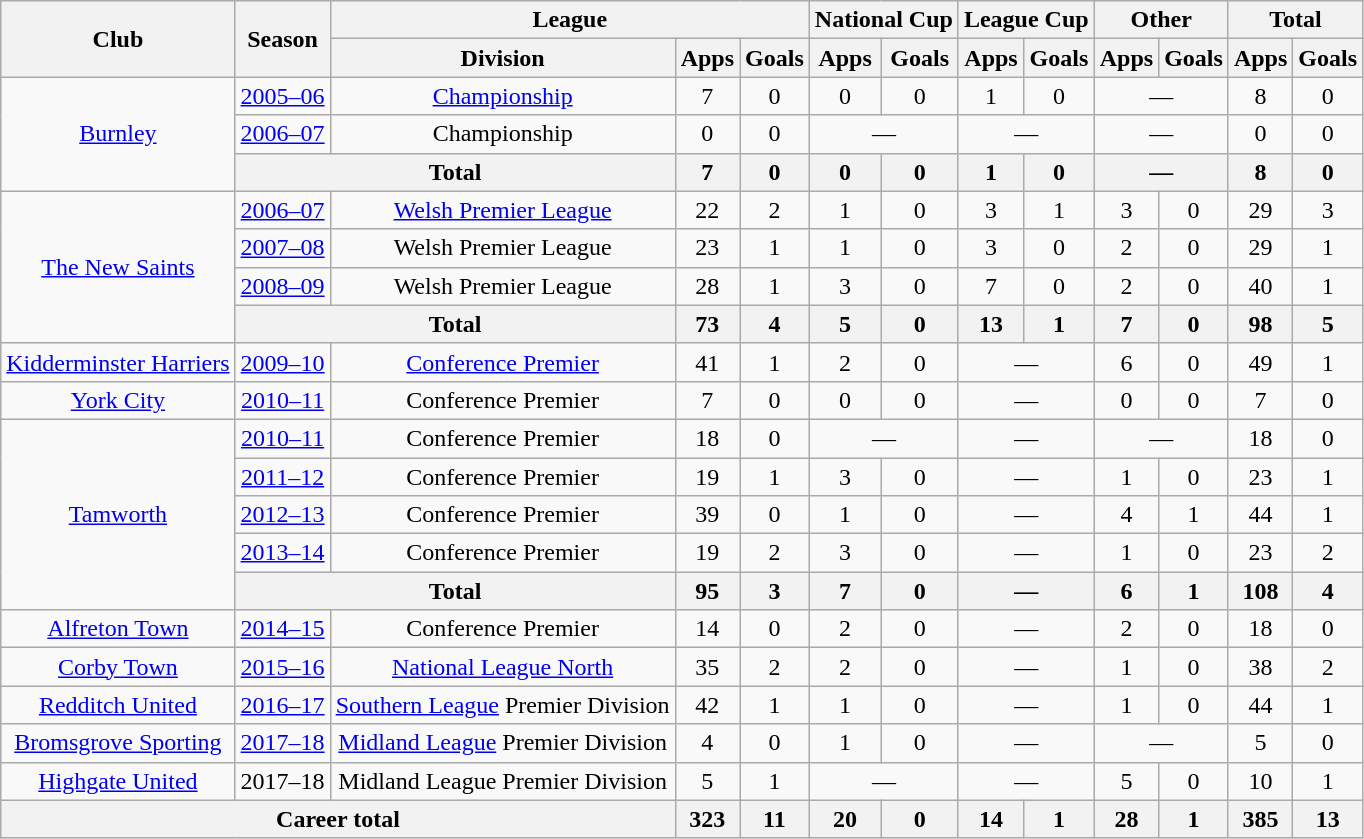<table class=wikitable style=text-align:center>
<tr>
<th rowspan=2>Club</th>
<th rowspan=2>Season</th>
<th colspan=3>League</th>
<th colspan=2>National Cup</th>
<th colspan=2>League Cup</th>
<th colspan=2>Other</th>
<th colspan=2>Total</th>
</tr>
<tr>
<th>Division</th>
<th>Apps</th>
<th>Goals</th>
<th>Apps</th>
<th>Goals</th>
<th>Apps</th>
<th>Goals</th>
<th>Apps</th>
<th>Goals</th>
<th>Apps</th>
<th>Goals</th>
</tr>
<tr>
<td rowspan=3><a href='#'>Burnley</a></td>
<td><a href='#'>2005–06</a></td>
<td><a href='#'>Championship</a></td>
<td>7</td>
<td>0</td>
<td>0</td>
<td>0</td>
<td>1</td>
<td>0</td>
<td colspan=2>—</td>
<td>8</td>
<td>0</td>
</tr>
<tr>
<td><a href='#'>2006–07</a></td>
<td>Championship</td>
<td>0</td>
<td>0</td>
<td colspan=2>—</td>
<td colspan=2>—</td>
<td colspan=2>—</td>
<td>0</td>
<td>0</td>
</tr>
<tr>
<th colspan=2>Total</th>
<th>7</th>
<th>0</th>
<th>0</th>
<th>0</th>
<th>1</th>
<th>0</th>
<th colspan=2>—</th>
<th>8</th>
<th>0</th>
</tr>
<tr>
<td rowspan=4><a href='#'>The New Saints</a></td>
<td><a href='#'>2006–07</a></td>
<td><a href='#'>Welsh Premier League</a></td>
<td>22</td>
<td>2</td>
<td>1</td>
<td>0</td>
<td>3</td>
<td>1</td>
<td>3</td>
<td>0</td>
<td>29</td>
<td>3</td>
</tr>
<tr>
<td><a href='#'>2007–08</a></td>
<td>Welsh Premier League</td>
<td>23</td>
<td>1</td>
<td>1</td>
<td>0</td>
<td>3</td>
<td>0</td>
<td>2</td>
<td>0</td>
<td>29</td>
<td>1</td>
</tr>
<tr>
<td><a href='#'>2008–09</a></td>
<td>Welsh Premier League</td>
<td>28</td>
<td>1</td>
<td>3</td>
<td>0</td>
<td>7</td>
<td>0</td>
<td>2</td>
<td>0</td>
<td>40</td>
<td>1</td>
</tr>
<tr>
<th colspan=2>Total</th>
<th>73</th>
<th>4</th>
<th>5</th>
<th>0</th>
<th>13</th>
<th>1</th>
<th>7</th>
<th>0</th>
<th>98</th>
<th>5</th>
</tr>
<tr>
<td><a href='#'>Kidderminster Harriers</a></td>
<td><a href='#'>2009–10</a></td>
<td><a href='#'>Conference Premier</a></td>
<td>41</td>
<td>1</td>
<td>2</td>
<td>0</td>
<td colspan=2>—</td>
<td>6</td>
<td>0</td>
<td>49</td>
<td>1</td>
</tr>
<tr>
<td><a href='#'>York City</a></td>
<td><a href='#'>2010–11</a></td>
<td>Conference Premier</td>
<td>7</td>
<td>0</td>
<td>0</td>
<td>0</td>
<td colspan=2>—</td>
<td>0</td>
<td>0</td>
<td>7</td>
<td>0</td>
</tr>
<tr>
<td rowspan=5><a href='#'>Tamworth</a></td>
<td><a href='#'>2010–11</a></td>
<td>Conference Premier</td>
<td>18</td>
<td>0</td>
<td colspan=2>—</td>
<td colspan=2>—</td>
<td colspan=2>—</td>
<td>18</td>
<td>0</td>
</tr>
<tr>
<td><a href='#'>2011–12</a></td>
<td>Conference Premier</td>
<td>19</td>
<td>1</td>
<td>3</td>
<td>0</td>
<td colspan=2>—</td>
<td>1</td>
<td>0</td>
<td>23</td>
<td>1</td>
</tr>
<tr>
<td><a href='#'>2012–13</a></td>
<td>Conference Premier</td>
<td>39</td>
<td>0</td>
<td>1</td>
<td>0</td>
<td colspan=2>—</td>
<td>4</td>
<td>1</td>
<td>44</td>
<td>1</td>
</tr>
<tr>
<td><a href='#'>2013–14</a></td>
<td>Conference Premier</td>
<td>19</td>
<td>2</td>
<td>3</td>
<td>0</td>
<td colspan=2>—</td>
<td>1</td>
<td>0</td>
<td>23</td>
<td>2</td>
</tr>
<tr>
<th colspan=2>Total</th>
<th>95</th>
<th>3</th>
<th>7</th>
<th>0</th>
<th colspan=2>—</th>
<th>6</th>
<th>1</th>
<th>108</th>
<th>4</th>
</tr>
<tr>
<td><a href='#'>Alfreton Town</a></td>
<td><a href='#'>2014–15</a></td>
<td>Conference Premier</td>
<td>14</td>
<td>0</td>
<td>2</td>
<td>0</td>
<td colspan=2>—</td>
<td>2</td>
<td>0</td>
<td>18</td>
<td>0</td>
</tr>
<tr>
<td><a href='#'>Corby Town</a></td>
<td><a href='#'>2015–16</a></td>
<td><a href='#'>National League North</a></td>
<td>35</td>
<td>2</td>
<td>2</td>
<td>0</td>
<td colspan=2>—</td>
<td>1</td>
<td>0</td>
<td>38</td>
<td>2</td>
</tr>
<tr>
<td><a href='#'>Redditch United</a></td>
<td><a href='#'>2016–17</a></td>
<td><a href='#'>Southern League</a> Premier Division</td>
<td>42</td>
<td>1</td>
<td>1</td>
<td>0</td>
<td colspan=2>—</td>
<td>1</td>
<td>0</td>
<td>44</td>
<td>1</td>
</tr>
<tr>
<td><a href='#'>Bromsgrove Sporting</a></td>
<td><a href='#'>2017–18</a></td>
<td><a href='#'>Midland League</a> Premier Division</td>
<td>4</td>
<td>0</td>
<td>1</td>
<td>0</td>
<td colspan=2>—</td>
<td colspan=2>—</td>
<td>5</td>
<td>0</td>
</tr>
<tr>
<td><a href='#'>Highgate United</a></td>
<td>2017–18</td>
<td>Midland League Premier Division</td>
<td>5</td>
<td>1</td>
<td colspan=2>—</td>
<td colspan=2>—</td>
<td>5</td>
<td>0</td>
<td>10</td>
<td>1</td>
</tr>
<tr>
<th colspan=3>Career total</th>
<th>323</th>
<th>11</th>
<th>20</th>
<th>0</th>
<th>14</th>
<th>1</th>
<th>28</th>
<th>1</th>
<th>385</th>
<th>13</th>
</tr>
</table>
